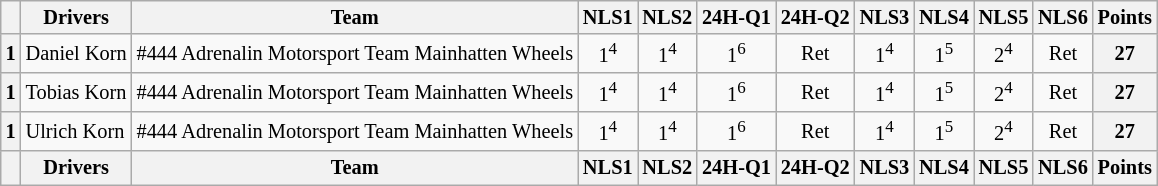<table class="wikitable" style="font-size:85%; text-align:center;">
<tr>
<th></th>
<th>Drivers</th>
<th>Team</th>
<th>NLS1</th>
<th>NLS2</th>
<th>24H-Q1</th>
<th>24H-Q2</th>
<th>NLS3</th>
<th>NLS4</th>
<th>NLS5</th>
<th>NLS6</th>
<th>Points</th>
</tr>
<tr>
<th>1</th>
<td align="left"> Daniel Korn</td>
<td align="left"> #444 Adrenalin Motorsport Team Mainhatten Wheels</td>
<td> 1<sup>4</sup></td>
<td> 1<sup>4</sup></td>
<td> 1<sup>6</sup></td>
<td> Ret</td>
<td> 1<sup>4</sup></td>
<td> 1<sup>5</sup></td>
<td> 2<sup>4</sup></td>
<td> Ret</td>
<th>27</th>
</tr>
<tr>
<th>1</th>
<td align="left"> Tobias Korn</td>
<td align="left"> #444 Adrenalin Motorsport Team Mainhatten Wheels</td>
<td> 1<sup>4</sup></td>
<td> 1<sup>4</sup></td>
<td> 1<sup>6</sup></td>
<td> Ret</td>
<td> 1<sup>4</sup></td>
<td> 1<sup>5</sup></td>
<td> 2<sup>4</sup></td>
<td> Ret</td>
<th>27</th>
</tr>
<tr>
<th>1</th>
<td align="left"> Ulrich Korn</td>
<td align="left"> #444 Adrenalin Motorsport Team Mainhatten Wheels</td>
<td> 1<sup>4</sup></td>
<td> 1<sup>4</sup></td>
<td> 1<sup>6</sup></td>
<td> Ret</td>
<td> 1<sup>4</sup></td>
<td> 1<sup>5</sup></td>
<td> 2<sup>4</sup></td>
<td> Ret</td>
<th>27</th>
</tr>
<tr>
<th></th>
<th>Drivers</th>
<th>Team</th>
<th>NLS1</th>
<th>NLS2</th>
<th>24H-Q1</th>
<th>24H-Q2</th>
<th>NLS3</th>
<th>NLS4</th>
<th>NLS5</th>
<th>NLS6</th>
<th>Points</th>
</tr>
</table>
